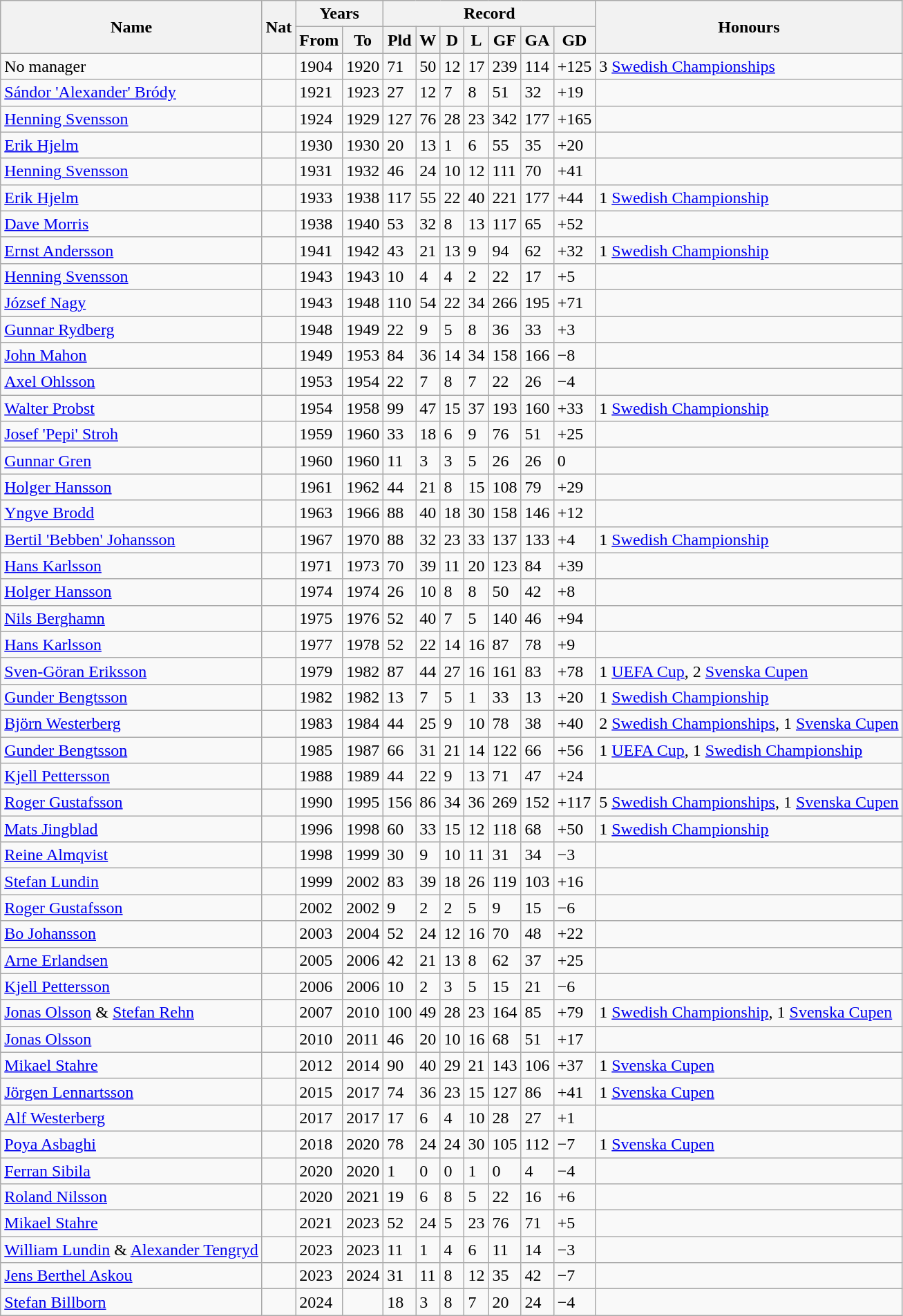<table class="wikitable">
<tr>
<th rowspan="2">Name</th>
<th rowspan="2">Nat</th>
<th colspan="2">Years</th>
<th colspan="7">Record</th>
<th rowspan="2">Honours</th>
</tr>
<tr>
<th>From</th>
<th>To</th>
<th>Pld</th>
<th>W</th>
<th>D</th>
<th>L</th>
<th>GF</th>
<th>GA</th>
<th>GD</th>
</tr>
<tr>
<td align="left">No manager</td>
<td></td>
<td align="left">1904</td>
<td align="left">1920</td>
<td>71</td>
<td>50</td>
<td>12</td>
<td>17</td>
<td>239</td>
<td>114</td>
<td>+125</td>
<td align="left">3 <a href='#'>Swedish Championships</a></td>
</tr>
<tr>
<td align="left"><a href='#'>Sándor 'Alexander' Bródy</a></td>
<td></td>
<td align="left">1921</td>
<td align="left">1923</td>
<td>27</td>
<td>12</td>
<td>7</td>
<td>8</td>
<td>51</td>
<td>32</td>
<td>+19</td>
<td align="left"></td>
</tr>
<tr>
<td align="left"><a href='#'>Henning Svensson</a></td>
<td></td>
<td align="left">1924</td>
<td align="left">1929</td>
<td>127</td>
<td>76</td>
<td>28</td>
<td>23</td>
<td>342</td>
<td>177</td>
<td>+165</td>
<td align="left"></td>
</tr>
<tr>
<td align="left"><a href='#'>Erik Hjelm</a></td>
<td></td>
<td align="left">1930</td>
<td align="left">1930</td>
<td>20</td>
<td>13</td>
<td>1</td>
<td>6</td>
<td>55</td>
<td>35</td>
<td>+20</td>
<td align="left"></td>
</tr>
<tr>
<td align="left"><a href='#'>Henning Svensson</a></td>
<td></td>
<td align="left">1931</td>
<td align="left">1932</td>
<td>46</td>
<td>24</td>
<td>10</td>
<td>12</td>
<td>111</td>
<td>70</td>
<td>+41</td>
<td align="left"></td>
</tr>
<tr>
<td align="left"><a href='#'>Erik Hjelm</a></td>
<td></td>
<td align="left">1933</td>
<td align="left">1938</td>
<td>117</td>
<td>55</td>
<td>22</td>
<td>40</td>
<td>221</td>
<td>177</td>
<td>+44</td>
<td align="left">1 <a href='#'>Swedish Championship</a></td>
</tr>
<tr>
<td align="left"><a href='#'>Dave Morris</a></td>
<td></td>
<td align="left">1938</td>
<td align="left">1940</td>
<td>53</td>
<td>32</td>
<td>8</td>
<td>13</td>
<td>117</td>
<td>65</td>
<td>+52</td>
<td align="left"></td>
</tr>
<tr>
<td align="left"><a href='#'>Ernst Andersson</a></td>
<td></td>
<td align="left">1941</td>
<td align="left">1942</td>
<td>43</td>
<td>21</td>
<td>13</td>
<td>9</td>
<td>94</td>
<td>62</td>
<td>+32</td>
<td align="left">1 <a href='#'>Swedish Championship</a></td>
</tr>
<tr>
<td align="left"><a href='#'>Henning Svensson</a></td>
<td></td>
<td align="left">1943</td>
<td align="left">1943</td>
<td>10</td>
<td>4</td>
<td>4</td>
<td>2</td>
<td>22</td>
<td>17</td>
<td>+5</td>
<td align="left"></td>
</tr>
<tr>
<td align="left"><a href='#'>József Nagy</a></td>
<td></td>
<td align="left">1943</td>
<td align="left">1948</td>
<td>110</td>
<td>54</td>
<td>22</td>
<td>34</td>
<td>266</td>
<td>195</td>
<td>+71</td>
<td align="left"></td>
</tr>
<tr>
<td align="left"><a href='#'>Gunnar Rydberg</a></td>
<td></td>
<td align="left">1948</td>
<td align="left">1949</td>
<td>22</td>
<td>9</td>
<td>5</td>
<td>8</td>
<td>36</td>
<td>33</td>
<td>+3</td>
<td align="left"></td>
</tr>
<tr>
<td align="left"><a href='#'>John Mahon</a></td>
<td></td>
<td align="left">1949</td>
<td align="left">1953</td>
<td>84</td>
<td>36</td>
<td>14</td>
<td>34</td>
<td>158</td>
<td>166</td>
<td>−8</td>
<td align="left"></td>
</tr>
<tr>
<td align="left"><a href='#'>Axel Ohlsson</a></td>
<td></td>
<td align="left">1953</td>
<td align="left">1954</td>
<td>22</td>
<td>7</td>
<td>8</td>
<td>7</td>
<td>22</td>
<td>26</td>
<td>−4</td>
<td align="left"></td>
</tr>
<tr>
<td align="left"><a href='#'>Walter Probst</a></td>
<td></td>
<td align="left">1954</td>
<td align="left">1958</td>
<td>99</td>
<td>47</td>
<td>15</td>
<td>37</td>
<td>193</td>
<td>160</td>
<td>+33</td>
<td align="left">1 <a href='#'>Swedish Championship</a></td>
</tr>
<tr>
<td align="left"><a href='#'>Josef 'Pepi' Stroh</a></td>
<td></td>
<td align="left">1959</td>
<td align="left">1960</td>
<td>33</td>
<td>18</td>
<td>6</td>
<td>9</td>
<td>76</td>
<td>51</td>
<td>+25</td>
<td align="left"></td>
</tr>
<tr>
<td align="left"><a href='#'>Gunnar Gren</a></td>
<td></td>
<td align="left">1960</td>
<td align="left">1960</td>
<td>11</td>
<td>3</td>
<td>3</td>
<td>5</td>
<td>26</td>
<td>26</td>
<td>0</td>
<td align="left"></td>
</tr>
<tr>
<td align="left"><a href='#'>Holger Hansson</a></td>
<td></td>
<td align="left">1961</td>
<td align="left">1962</td>
<td>44</td>
<td>21</td>
<td>8</td>
<td>15</td>
<td>108</td>
<td>79</td>
<td>+29</td>
<td align="left"></td>
</tr>
<tr>
<td align="left"><a href='#'>Yngve Brodd</a></td>
<td></td>
<td align="left">1963</td>
<td align="left">1966</td>
<td>88</td>
<td>40</td>
<td>18</td>
<td>30</td>
<td>158</td>
<td>146</td>
<td>+12</td>
<td align="left"></td>
</tr>
<tr>
<td align="left"><a href='#'>Bertil 'Bebben' Johansson</a></td>
<td></td>
<td align="left">1967</td>
<td align="left">1970</td>
<td>88</td>
<td>32</td>
<td>23</td>
<td>33</td>
<td>137</td>
<td>133</td>
<td>+4</td>
<td align="left">1 <a href='#'>Swedish Championship</a></td>
</tr>
<tr>
<td align="left"><a href='#'>Hans Karlsson</a></td>
<td></td>
<td align="left">1971</td>
<td align="left">1973</td>
<td>70</td>
<td>39</td>
<td>11</td>
<td>20</td>
<td>123</td>
<td>84</td>
<td>+39</td>
<td align="left"></td>
</tr>
<tr>
<td align="left"><a href='#'>Holger Hansson</a></td>
<td></td>
<td align="left">1974</td>
<td align="left">1974</td>
<td>26</td>
<td>10</td>
<td>8</td>
<td>8</td>
<td>50</td>
<td>42</td>
<td>+8</td>
<td align="left"></td>
</tr>
<tr>
<td align="left"><a href='#'>Nils Berghamn</a></td>
<td></td>
<td align="left">1975</td>
<td align="left">1976</td>
<td>52</td>
<td>40</td>
<td>7</td>
<td>5</td>
<td>140</td>
<td>46</td>
<td>+94</td>
<td align="left"></td>
</tr>
<tr>
<td align="left"><a href='#'>Hans Karlsson</a></td>
<td></td>
<td align="left">1977</td>
<td align="left">1978</td>
<td>52</td>
<td>22</td>
<td>14</td>
<td>16</td>
<td>87</td>
<td>78</td>
<td>+9</td>
<td align="left"></td>
</tr>
<tr>
<td align="left"><a href='#'>Sven-Göran Eriksson</a></td>
<td></td>
<td align="left">1979</td>
<td align="left">1982</td>
<td>87</td>
<td>44</td>
<td>27</td>
<td>16</td>
<td>161</td>
<td>83</td>
<td>+78</td>
<td align="left">1 <a href='#'>UEFA Cup</a>, 2 <a href='#'>Svenska Cupen</a></td>
</tr>
<tr>
<td align="left"><a href='#'>Gunder Bengtsson</a></td>
<td></td>
<td align="left">1982</td>
<td align="left">1982</td>
<td>13</td>
<td>7</td>
<td>5</td>
<td>1</td>
<td>33</td>
<td>13</td>
<td>+20</td>
<td align="left">1 <a href='#'>Swedish Championship</a></td>
</tr>
<tr>
<td align="left"><a href='#'>Björn Westerberg</a></td>
<td></td>
<td align="left">1983</td>
<td align="left">1984</td>
<td>44</td>
<td>25</td>
<td>9</td>
<td>10</td>
<td>78</td>
<td>38</td>
<td>+40</td>
<td align="left">2 <a href='#'>Swedish Championships</a>, 1 <a href='#'>Svenska Cupen</a></td>
</tr>
<tr>
<td align="left"><a href='#'>Gunder Bengtsson</a></td>
<td></td>
<td align="left">1985</td>
<td align="left">1987</td>
<td>66</td>
<td>31</td>
<td>21</td>
<td>14</td>
<td>122</td>
<td>66</td>
<td>+56</td>
<td align="left">1 <a href='#'>UEFA Cup</a>, 1 <a href='#'>Swedish Championship</a></td>
</tr>
<tr>
<td align="left"><a href='#'>Kjell Pettersson</a></td>
<td></td>
<td align="left">1988</td>
<td align="left">1989</td>
<td>44</td>
<td>22</td>
<td>9</td>
<td>13</td>
<td>71</td>
<td>47</td>
<td>+24</td>
<td align="left"></td>
</tr>
<tr>
<td align="left"><a href='#'>Roger Gustafsson</a></td>
<td></td>
<td align="left">1990</td>
<td align="left">1995</td>
<td>156</td>
<td>86</td>
<td>34</td>
<td>36</td>
<td>269</td>
<td>152</td>
<td>+117</td>
<td align="left">5 <a href='#'>Swedish Championships</a>, 1 <a href='#'>Svenska Cupen</a></td>
</tr>
<tr>
<td align="left"><a href='#'>Mats Jingblad</a></td>
<td></td>
<td align="left">1996</td>
<td align="left">1998</td>
<td>60</td>
<td>33</td>
<td>15</td>
<td>12</td>
<td>118</td>
<td>68</td>
<td>+50</td>
<td align="left">1 <a href='#'>Swedish Championship</a></td>
</tr>
<tr>
<td align="left"><a href='#'>Reine Almqvist</a></td>
<td></td>
<td align="left">1998</td>
<td align="left">1999</td>
<td>30</td>
<td>9</td>
<td>10</td>
<td>11</td>
<td>31</td>
<td>34</td>
<td>−3</td>
<td align="left"></td>
</tr>
<tr>
<td align="left"><a href='#'>Stefan Lundin</a></td>
<td></td>
<td align="left">1999</td>
<td align="left">2002</td>
<td>83</td>
<td>39</td>
<td>18</td>
<td>26</td>
<td>119</td>
<td>103</td>
<td>+16</td>
<td align="left"></td>
</tr>
<tr>
<td align="left"><a href='#'>Roger Gustafsson</a></td>
<td></td>
<td align="left">2002</td>
<td align="left">2002</td>
<td>9</td>
<td>2</td>
<td>2</td>
<td>5</td>
<td>9</td>
<td>15</td>
<td>−6</td>
<td align="left"></td>
</tr>
<tr>
<td align="left"><a href='#'>Bo Johansson</a></td>
<td></td>
<td align="left">2003</td>
<td align="left">2004</td>
<td>52</td>
<td>24</td>
<td>12</td>
<td>16</td>
<td>70</td>
<td>48</td>
<td>+22</td>
<td align="left"></td>
</tr>
<tr>
<td align="left"><a href='#'>Arne Erlandsen</a></td>
<td></td>
<td align="left">2005</td>
<td align="left">2006</td>
<td>42</td>
<td>21</td>
<td>13</td>
<td>8</td>
<td>62</td>
<td>37</td>
<td>+25</td>
<td align="left"></td>
</tr>
<tr>
<td align="left"><a href='#'>Kjell Pettersson</a></td>
<td></td>
<td align="left">2006</td>
<td align="left">2006</td>
<td>10</td>
<td>2</td>
<td>3</td>
<td>5</td>
<td>15</td>
<td>21</td>
<td>−6</td>
<td align="left"></td>
</tr>
<tr>
<td align="left"><a href='#'>Jonas Olsson</a> & <a href='#'>Stefan Rehn</a></td>
<td></td>
<td align="left">2007</td>
<td align="left">2010</td>
<td>100</td>
<td>49</td>
<td>28</td>
<td>23</td>
<td>164</td>
<td>85</td>
<td>+79</td>
<td align="left">1 <a href='#'>Swedish Championship</a>, 1 <a href='#'>Svenska Cupen</a></td>
</tr>
<tr>
<td align="left"><a href='#'>Jonas Olsson</a></td>
<td></td>
<td align="left">2010</td>
<td align="left">2011</td>
<td>46</td>
<td>20</td>
<td>10</td>
<td>16</td>
<td>68</td>
<td>51</td>
<td>+17</td>
<td align="left"></td>
</tr>
<tr>
<td align="left"><a href='#'>Mikael Stahre</a></td>
<td></td>
<td align="left">2012</td>
<td align="left">2014</td>
<td>90</td>
<td>40</td>
<td>29</td>
<td>21</td>
<td>143</td>
<td>106</td>
<td>+37</td>
<td align="left">1 <a href='#'>Svenska Cupen</a></td>
</tr>
<tr>
<td align="left"><a href='#'>Jörgen Lennartsson</a></td>
<td></td>
<td align="left">2015</td>
<td align="left">2017</td>
<td>74</td>
<td>36</td>
<td>23</td>
<td>15</td>
<td>127</td>
<td>86</td>
<td>+41</td>
<td align="left">1 <a href='#'>Svenska Cupen</a></td>
</tr>
<tr>
<td align="left"><a href='#'>Alf Westerberg</a></td>
<td></td>
<td align="left">2017</td>
<td align="left">2017</td>
<td>17</td>
<td>6</td>
<td>4</td>
<td>10</td>
<td>28</td>
<td>27</td>
<td>+1</td>
<td align="left"></td>
</tr>
<tr>
<td align="left"><a href='#'>Poya Asbaghi</a></td>
<td></td>
<td align="left">2018</td>
<td align="left">2020</td>
<td>78</td>
<td>24</td>
<td>24</td>
<td>30</td>
<td>105</td>
<td>112</td>
<td>−7</td>
<td align="left">1 <a href='#'>Svenska Cupen</a></td>
</tr>
<tr>
<td align="left"><a href='#'>Ferran Sibila</a></td>
<td></td>
<td align="left">2020</td>
<td align="left">2020</td>
<td>1</td>
<td>0</td>
<td>0</td>
<td>1</td>
<td>0</td>
<td>4</td>
<td>−4</td>
<td align="left"></td>
</tr>
<tr>
<td align="left"><a href='#'>Roland Nilsson</a></td>
<td></td>
<td align="left">2020</td>
<td align="left">2021</td>
<td>19</td>
<td>6</td>
<td>8</td>
<td>5</td>
<td>22</td>
<td>16</td>
<td>+6</td>
<td align="left"></td>
</tr>
<tr>
<td align="left"><a href='#'>Mikael Stahre</a></td>
<td></td>
<td align="left">2021</td>
<td align="left">2023</td>
<td>52</td>
<td>24</td>
<td>5</td>
<td>23</td>
<td>76</td>
<td>71</td>
<td>+5</td>
<td align="left"></td>
</tr>
<tr>
<td align="left"><a href='#'>William Lundin</a> & <a href='#'>Alexander Tengryd</a></td>
<td></td>
<td align="left">2023</td>
<td align="left">2023</td>
<td>11</td>
<td>1</td>
<td>4</td>
<td>6</td>
<td>11</td>
<td>14</td>
<td>−3</td>
<td align="left"></td>
</tr>
<tr>
<td align="left"><a href='#'>Jens Berthel Askou</a></td>
<td></td>
<td align="left">2023</td>
<td align="left">2024</td>
<td>31</td>
<td>11</td>
<td>8</td>
<td>12</td>
<td>35</td>
<td>42</td>
<td>−7</td>
<td align="left"></td>
</tr>
<tr>
<td align="left"><a href='#'>Stefan Billborn</a></td>
<td></td>
<td align="left">2024</td>
<td align="left"></td>
<td>18</td>
<td>3</td>
<td>8</td>
<td>7</td>
<td>20</td>
<td>24</td>
<td>−4</td>
<td align="left"></td>
</tr>
</table>
